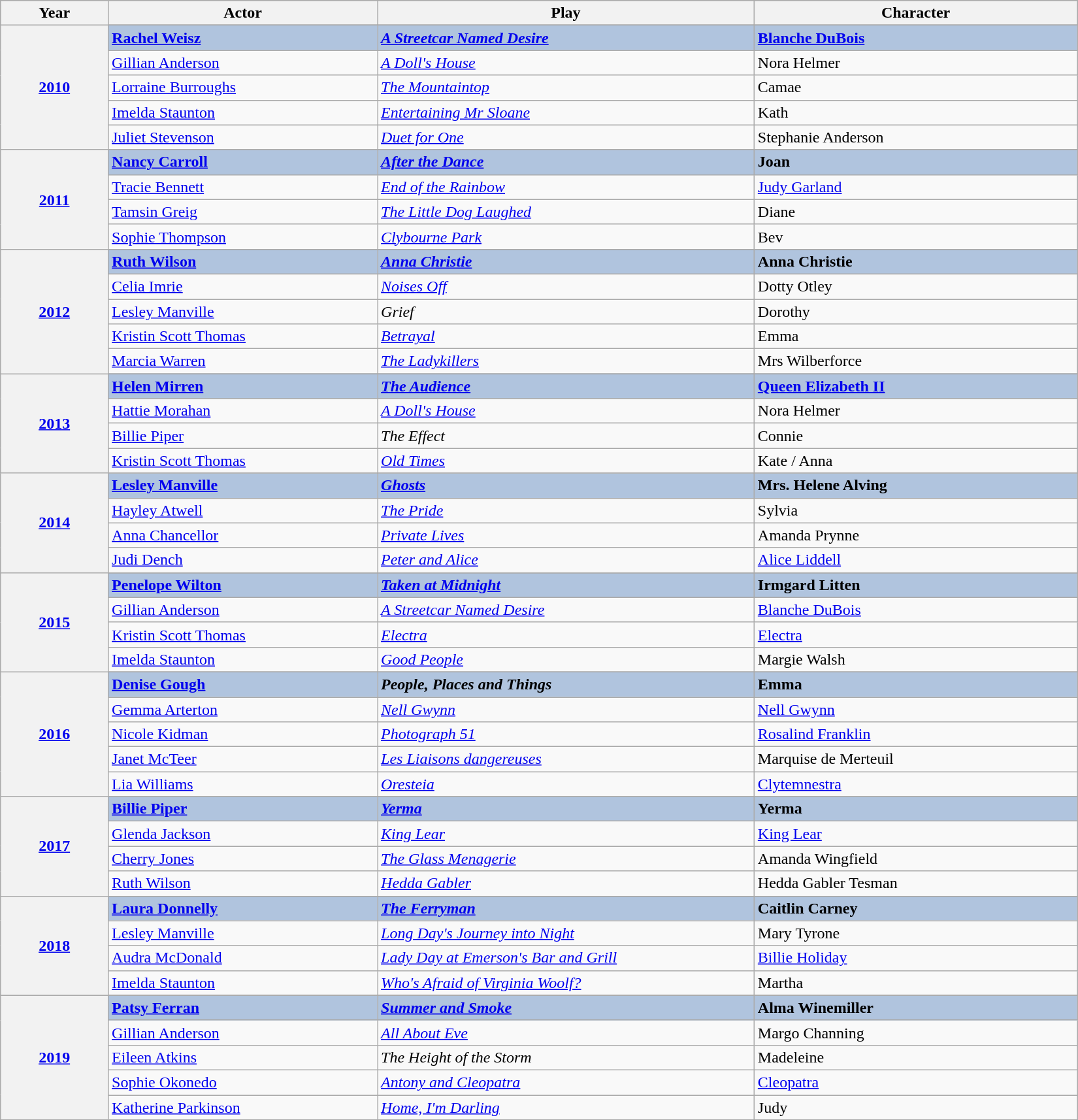<table class="wikitable" style="width:87%;">
<tr style="background:#bebebe;">
<th style="width:10%;">Year</th>
<th style="width:25%;">Actor</th>
<th style="width:35%;">Play</th>
<th style="width:30%;">Character</th>
</tr>
<tr>
<th rowspan="6" style="text-align:center;"><a href='#'>2010</a></th>
</tr>
<tr style="background:#B0C4DE">
<td><strong><a href='#'>Rachel Weisz</a></strong></td>
<td><strong><em><a href='#'>A Streetcar Named Desire</a></em></strong></td>
<td><strong><a href='#'>Blanche DuBois</a></strong></td>
</tr>
<tr>
<td><a href='#'>Gillian Anderson</a></td>
<td><em><a href='#'>A Doll's House</a></em></td>
<td>Nora Helmer</td>
</tr>
<tr>
<td><a href='#'>Lorraine Burroughs</a></td>
<td><em><a href='#'>The Mountaintop</a></em></td>
<td>Camae</td>
</tr>
<tr>
<td><a href='#'>Imelda Staunton</a></td>
<td><em><a href='#'>Entertaining Mr Sloane</a></em></td>
<td>Kath</td>
</tr>
<tr>
<td><a href='#'>Juliet Stevenson</a></td>
<td><em><a href='#'>Duet for One</a></em></td>
<td>Stephanie Anderson</td>
</tr>
<tr>
<th rowspan="5" align="center"><a href='#'>2011</a></th>
</tr>
<tr style="background:#B0C4DE">
<td><strong><a href='#'>Nancy Carroll</a></strong></td>
<td><strong><em><a href='#'>After the Dance</a></em></strong></td>
<td><strong>Joan</strong></td>
</tr>
<tr>
<td><a href='#'>Tracie Bennett</a></td>
<td><em><a href='#'>End of the Rainbow</a></em></td>
<td><a href='#'>Judy Garland</a></td>
</tr>
<tr>
<td><a href='#'>Tamsin Greig</a></td>
<td><em><a href='#'>The Little Dog Laughed</a></em></td>
<td>Diane</td>
</tr>
<tr>
<td><a href='#'>Sophie Thompson</a></td>
<td><em><a href='#'>Clybourne Park</a></em></td>
<td>Bev</td>
</tr>
<tr>
<th rowspan="6" align="center"><a href='#'>2012</a></th>
</tr>
<tr style="background:#B0C4DE">
<td><strong><a href='#'>Ruth Wilson</a></strong></td>
<td><strong><em><a href='#'>Anna Christie</a></em></strong></td>
<td><strong>Anna Christie</strong></td>
</tr>
<tr>
<td><a href='#'>Celia Imrie</a></td>
<td><em><a href='#'>Noises Off</a></em></td>
<td>Dotty Otley</td>
</tr>
<tr>
<td><a href='#'>Lesley Manville</a></td>
<td><em>Grief</em></td>
<td>Dorothy</td>
</tr>
<tr>
<td><a href='#'>Kristin Scott Thomas</a></td>
<td><em><a href='#'>Betrayal</a></em></td>
<td>Emma</td>
</tr>
<tr>
<td><a href='#'>Marcia Warren</a></td>
<td><em><a href='#'>The Ladykillers</a></em></td>
<td>Mrs Wilberforce</td>
</tr>
<tr>
<th rowspan="5" align="center"><a href='#'>2013</a></th>
</tr>
<tr style="background:#B0C4DE">
<td><strong><a href='#'>Helen Mirren</a></strong></td>
<td><strong><em><a href='#'>The Audience</a></em></strong></td>
<td><strong><a href='#'>Queen Elizabeth II</a></strong></td>
</tr>
<tr>
<td><a href='#'>Hattie Morahan</a></td>
<td><em><a href='#'>A Doll's House</a></em></td>
<td>Nora Helmer</td>
</tr>
<tr>
<td><a href='#'>Billie Piper</a></td>
<td><em>The Effect</em></td>
<td>Connie</td>
</tr>
<tr>
<td><a href='#'>Kristin Scott Thomas</a></td>
<td><em><a href='#'>Old Times</a></em></td>
<td>Kate / Anna</td>
</tr>
<tr>
<th rowspan="5" align="center"><a href='#'>2014</a></th>
</tr>
<tr style="background:#B0C4DE">
<td><strong><a href='#'>Lesley Manville</a></strong></td>
<td><strong><em><a href='#'>Ghosts</a></em></strong></td>
<td><strong>Mrs. Helene Alving</strong></td>
</tr>
<tr>
<td><a href='#'>Hayley Atwell</a></td>
<td><em><a href='#'>The Pride</a></em></td>
<td>Sylvia</td>
</tr>
<tr>
<td><a href='#'>Anna Chancellor</a></td>
<td><em><a href='#'>Private Lives</a></em></td>
<td>Amanda Prynne</td>
</tr>
<tr>
<td><a href='#'>Judi Dench</a></td>
<td><em><a href='#'>Peter and Alice</a></em></td>
<td><a href='#'>Alice Liddell</a></td>
</tr>
<tr>
<th rowspan="5" align="center"><a href='#'>2015</a></th>
</tr>
<tr style="background:#B0C4DE">
<td><strong><a href='#'>Penelope Wilton</a></strong></td>
<td><strong><em><a href='#'>Taken at Midnight</a></em></strong></td>
<td><strong>Irmgard Litten</strong></td>
</tr>
<tr>
<td><a href='#'>Gillian Anderson</a></td>
<td><em><a href='#'>A Streetcar Named Desire</a></em></td>
<td><a href='#'>Blanche DuBois</a></td>
</tr>
<tr>
<td><a href='#'>Kristin Scott Thomas</a></td>
<td><em><a href='#'>Electra</a></em></td>
<td><a href='#'>Electra</a></td>
</tr>
<tr>
<td><a href='#'>Imelda Staunton</a></td>
<td><em><a href='#'>Good People</a></em></td>
<td>Margie Walsh</td>
</tr>
<tr>
<th rowspan="6" align="center"><a href='#'>2016</a></th>
</tr>
<tr style="background:#B0C4DE">
<td><strong><a href='#'>Denise Gough</a></strong></td>
<td><strong><em>People, Places and Things</em></strong></td>
<td><strong>Emma</strong></td>
</tr>
<tr>
<td><a href='#'>Gemma Arterton</a></td>
<td><em><a href='#'>Nell Gwynn</a></em></td>
<td><a href='#'>Nell Gwynn</a></td>
</tr>
<tr>
<td><a href='#'>Nicole Kidman</a></td>
<td><em><a href='#'>Photograph 51</a></em></td>
<td><a href='#'>Rosalind Franklin</a></td>
</tr>
<tr>
<td><a href='#'>Janet McTeer</a></td>
<td><em><a href='#'>Les Liaisons dangereuses</a></em></td>
<td>Marquise de Merteuil</td>
</tr>
<tr>
<td><a href='#'>Lia Williams</a></td>
<td><em><a href='#'>Oresteia</a></em></td>
<td><a href='#'>Clytemnestra</a></td>
</tr>
<tr>
<th rowspan="5" align="center"><a href='#'>2017</a></th>
</tr>
<tr style="background:#B0C4DE">
<td><strong><a href='#'>Billie Piper</a></strong></td>
<td><strong><em><a href='#'>Yerma</a></em></strong></td>
<td><strong>Yerma</strong></td>
</tr>
<tr>
<td><a href='#'>Glenda Jackson</a></td>
<td><em><a href='#'>King Lear</a></em></td>
<td><a href='#'>King Lear</a></td>
</tr>
<tr>
<td><a href='#'>Cherry Jones</a></td>
<td><em><a href='#'>The Glass Menagerie</a></em></td>
<td>Amanda Wingfield</td>
</tr>
<tr>
<td><a href='#'>Ruth Wilson</a></td>
<td><em><a href='#'>Hedda Gabler</a></em></td>
<td>Hedda Gabler Tesman</td>
</tr>
<tr>
<th rowspan="5"><a href='#'>2018</a></th>
</tr>
<tr style="background:#B0C4DE">
<td><strong><a href='#'>Laura Donnelly</a></strong></td>
<td><a href='#'><strong><em>The Ferryman</em></strong></a></td>
<td><strong>Caitlin Carney</strong></td>
</tr>
<tr>
<td><a href='#'>Lesley Manville</a></td>
<td><em><a href='#'>Long Day's Journey into Night</a></em></td>
<td>Mary Tyrone</td>
</tr>
<tr>
<td><a href='#'>Audra McDonald</a></td>
<td><em><a href='#'>Lady Day at Emerson's Bar and Grill</a></em></td>
<td><a href='#'>Billie Holiday</a></td>
</tr>
<tr>
<td><a href='#'>Imelda Staunton</a></td>
<td><em><a href='#'>Who's Afraid of Virginia Woolf?</a></em></td>
<td>Martha</td>
</tr>
<tr>
<th rowspan=6 align=center><a href='#'>2019</a></th>
</tr>
<tr style="background:#B0C4DE">
<td><strong><a href='#'>Patsy Ferran</a></strong></td>
<td><strong><em><a href='#'>Summer and Smoke</a></em></strong></td>
<td><strong>Alma Winemiller</strong></td>
</tr>
<tr>
<td><a href='#'>Gillian Anderson</a></td>
<td><em><a href='#'>All About Eve</a></em></td>
<td>Margo Channing</td>
</tr>
<tr>
<td><a href='#'>Eileen Atkins</a></td>
<td><em>The Height of the Storm</em></td>
<td>Madeleine</td>
</tr>
<tr>
<td><a href='#'>Sophie Okonedo</a></td>
<td><em><a href='#'>Antony and Cleopatra</a></em></td>
<td><a href='#'>Cleopatra</a></td>
</tr>
<tr>
<td><a href='#'>Katherine Parkinson</a></td>
<td><em><a href='#'>Home, I'm Darling</a></em></td>
<td>Judy</td>
</tr>
</table>
